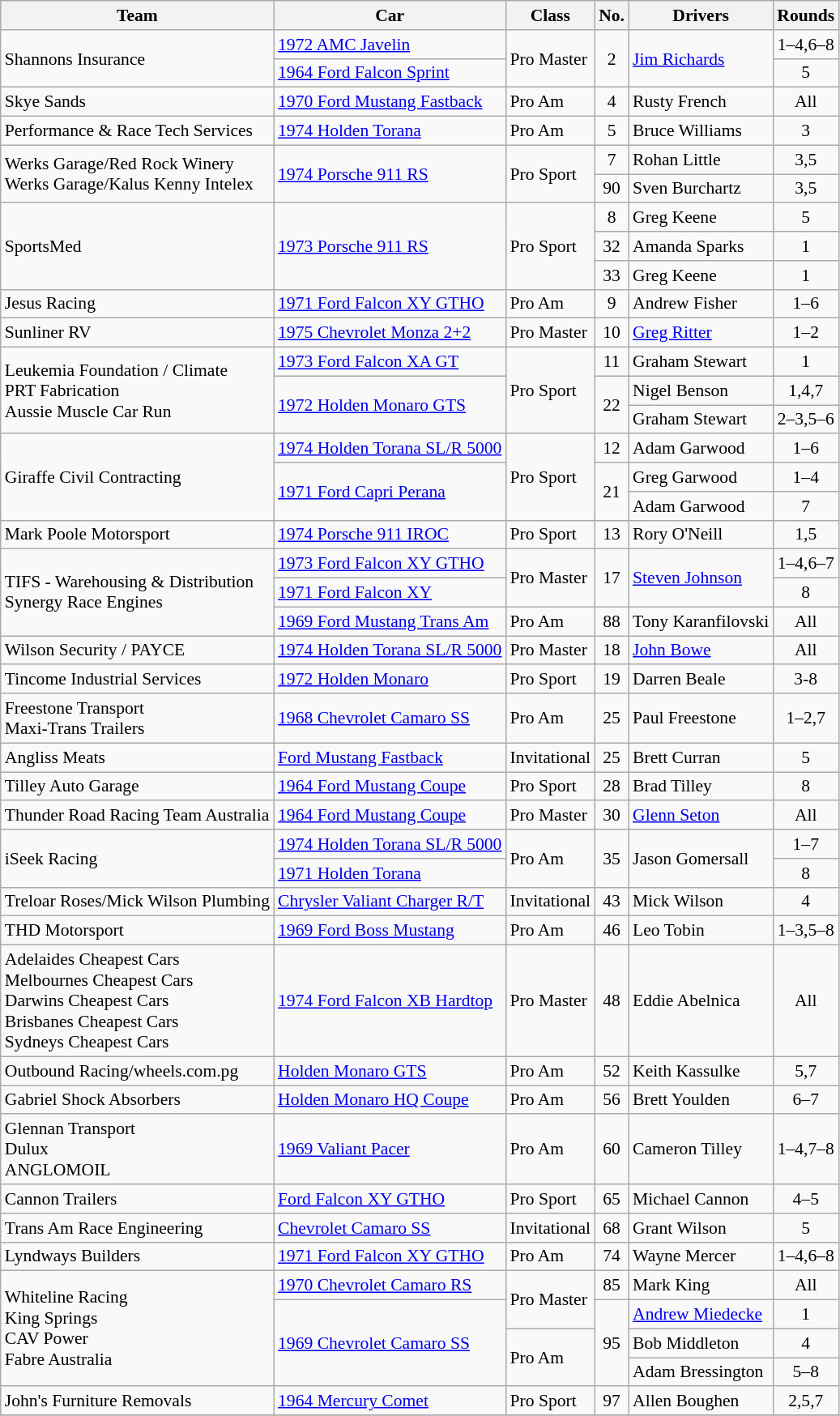<table class="wikitable" style="font-size: 90%">
<tr>
<th>Team</th>
<th>Car</th>
<th>Class</th>
<th>No.</th>
<th>Drivers</th>
<th>Rounds</th>
</tr>
<tr>
<td rowspan=2>Shannons Insurance</td>
<td><a href='#'>1972 AMC Javelin</a></td>
<td rowspan=2>Pro Master</td>
<td rowspan=2 align="center">2</td>
<td rowspan=2> <a href='#'>Jim Richards</a></td>
<td align="center">1–4,6–8</td>
</tr>
<tr>
<td><a href='#'>1964 Ford Falcon Sprint</a></td>
<td align="center">5</td>
</tr>
<tr>
<td>Skye Sands</td>
<td><a href='#'>1970 Ford Mustang Fastback</a></td>
<td>Pro Am</td>
<td align="center">4</td>
<td> Rusty French</td>
<td align="center">All</td>
</tr>
<tr>
<td>Performance & Race Tech Services</td>
<td><a href='#'>1974 Holden Torana</a></td>
<td>Pro Am</td>
<td align="center">5</td>
<td> Bruce Williams</td>
<td align="center">3</td>
</tr>
<tr>
<td Rowspan=2>Werks Garage/Red Rock Winery<br>Werks Garage/Kalus Kenny Intelex</td>
<td rowspan=2><a href='#'>1974 Porsche 911 RS</a></td>
<td rowspan=2>Pro Sport</td>
<td align="center">7</td>
<td> Rohan Little</td>
<td align="center">3,5</td>
</tr>
<tr>
<td align="center">90</td>
<td> Sven Burchartz</td>
<td align="center">3,5</td>
</tr>
<tr>
<td rowspan="3">SportsMed</td>
<td rowspan="3"><a href='#'>1973 Porsche 911 RS</a></td>
<td rowspan="3">Pro Sport</td>
<td align="center">8</td>
<td> Greg Keene</td>
<td align="center">5</td>
</tr>
<tr>
<td align="center">32</td>
<td> Amanda Sparks</td>
<td align="center">1</td>
</tr>
<tr>
<td align="center">33</td>
<td> Greg Keene</td>
<td align="center">1</td>
</tr>
<tr>
<td>Jesus Racing</td>
<td><a href='#'>1971 Ford Falcon XY GTHO</a></td>
<td>Pro Am</td>
<td align="center">9</td>
<td> Andrew Fisher</td>
<td align="center">1–6</td>
</tr>
<tr>
<td>Sunliner RV</td>
<td><a href='#'>1975 Chevrolet Monza 2+2</a></td>
<td>Pro Master</td>
<td align="center">10</td>
<td> <a href='#'>Greg Ritter</a></td>
<td align="center">1–2</td>
</tr>
<tr>
<td rowspan=3>Leukemia Foundation / Climate<br>PRT Fabrication<br>Aussie Muscle Car Run</td>
<td><a href='#'>1973 Ford Falcon XA GT</a></td>
<td rowspan=3>Pro Sport</td>
<td align="center">11</td>
<td> Graham Stewart</td>
<td align="center">1</td>
</tr>
<tr>
<td rowspan=2><a href='#'>1972 Holden Monaro GTS</a></td>
<td rowspan=2 align="center">22</td>
<td> Nigel Benson</td>
<td align="center">1,4,7</td>
</tr>
<tr>
<td> Graham Stewart</td>
<td align="center">2–3,5–6</td>
</tr>
<tr>
<td rowspan=3>Giraffe Civil Contracting</td>
<td><a href='#'>1974 Holden Torana SL/R 5000</a></td>
<td rowspan=3>Pro Sport</td>
<td align="center">12</td>
<td> Adam Garwood</td>
<td align="center">1–6</td>
</tr>
<tr>
<td rowspan=2><a href='#'>1971 Ford Capri Perana</a></td>
<td rowspan=2 align="center">21</td>
<td> Greg Garwood</td>
<td align="center">1–4</td>
</tr>
<tr>
<td> Adam Garwood</td>
<td align="center">7</td>
</tr>
<tr>
<td>Mark Poole Motorsport</td>
<td><a href='#'>1974 Porsche 911 IROC</a></td>
<td>Pro Sport</td>
<td align="center">13</td>
<td> Rory O'Neill</td>
<td align="center">1,5</td>
</tr>
<tr>
<td rowspan=3>TIFS - Warehousing & Distribution<br>Synergy Race Engines</td>
<td><a href='#'>1973 Ford Falcon XY GTHO</a></td>
<td rowspan=2>Pro Master</td>
<td rowspan=2 align="center">17</td>
<td rowspan=2> <a href='#'>Steven Johnson</a></td>
<td align="center">1–4,6–7</td>
</tr>
<tr>
<td><a href='#'>1971 Ford Falcon XY</a></td>
<td align="center">8</td>
</tr>
<tr>
<td><a href='#'>1969 Ford Mustang Trans Am</a></td>
<td>Pro Am</td>
<td align="center">88</td>
<td> Tony Karanfilovski</td>
<td align="center">All</td>
</tr>
<tr>
<td>Wilson Security / PAYCE</td>
<td><a href='#'>1974 Holden Torana SL/R 5000</a></td>
<td>Pro Master</td>
<td align="center">18</td>
<td> <a href='#'>John Bowe</a></td>
<td align="center">All</td>
</tr>
<tr>
<td>Tincome Industrial Services</td>
<td><a href='#'>1972 Holden Monaro</a></td>
<td>Pro Sport</td>
<td align="center">19</td>
<td> Darren Beale</td>
<td align="center">3-8</td>
</tr>
<tr>
<td>Freestone Transport<br>Maxi-Trans Trailers</td>
<td><a href='#'>1968 Chevrolet Camaro SS</a></td>
<td>Pro Am</td>
<td align="center">25</td>
<td> Paul Freestone</td>
<td align="center">1–2,7</td>
</tr>
<tr>
<td>Angliss Meats</td>
<td><a href='#'>Ford Mustang Fastback</a></td>
<td>Invitational</td>
<td align="center">25</td>
<td> Brett Curran</td>
<td align="center">5</td>
</tr>
<tr>
<td>Tilley Auto Garage</td>
<td><a href='#'>1964 Ford Mustang Coupe</a></td>
<td>Pro Sport</td>
<td align="center">28</td>
<td> Brad Tilley</td>
<td align="center">8</td>
</tr>
<tr>
<td>Thunder Road Racing Team Australia</td>
<td><a href='#'>1964 Ford Mustang Coupe</a></td>
<td>Pro Master</td>
<td align="center">30</td>
<td> <a href='#'>Glenn Seton</a></td>
<td align="center">All</td>
</tr>
<tr>
<td rowspan=2>iSeek Racing</td>
<td><a href='#'>1974 Holden Torana SL/R 5000</a></td>
<td rowspan=2>Pro Am</td>
<td rowspan=2 align="center">35</td>
<td rowspan=2> Jason Gomersall</td>
<td align="center">1–7</td>
</tr>
<tr>
<td><a href='#'>1971 Holden Torana</a></td>
<td align="center">8</td>
</tr>
<tr>
<td>Treloar Roses/Mick Wilson Plumbing</td>
<td><a href='#'>Chrysler Valiant Charger R/T</a></td>
<td>Invitational</td>
<td align="center">43</td>
<td> Mick Wilson</td>
<td align="center">4</td>
</tr>
<tr>
<td>THD Motorsport</td>
<td><a href='#'>1969 Ford Boss Mustang</a></td>
<td>Pro Am</td>
<td align="center">46</td>
<td> Leo Tobin</td>
<td align="center">1–3,5–8</td>
</tr>
<tr>
<td>Adelaides Cheapest Cars<br>Melbournes Cheapest Cars<br>Darwins Cheapest Cars<br>Brisbanes Cheapest Cars<br>Sydneys Cheapest Cars</td>
<td><a href='#'>1974 Ford Falcon XB Hardtop</a></td>
<td>Pro Master</td>
<td align="center">48</td>
<td> Eddie Abelnica</td>
<td align="center">All</td>
</tr>
<tr>
<td>Outbound Racing/wheels.com.pg</td>
<td><a href='#'>Holden Monaro GTS</a></td>
<td>Pro Am</td>
<td align="center">52</td>
<td> Keith Kassulke</td>
<td align="center">5,7</td>
</tr>
<tr>
<td>Gabriel Shock Absorbers</td>
<td><a href='#'> Holden Monaro HQ Coupe</a></td>
<td>Pro Am</td>
<td align="center">56</td>
<td> Brett Youlden</td>
<td align="center">6–7</td>
</tr>
<tr>
<td>Glennan Transport<br>Dulux<br>ANGLOMOIL</td>
<td><a href='#'>1969 Valiant Pacer</a></td>
<td>Pro Am</td>
<td align="center">60</td>
<td> Cameron Tilley</td>
<td align="center">1–4,7–8</td>
</tr>
<tr>
<td>Cannon Trailers</td>
<td><a href='#'>Ford Falcon XY GTHO</a></td>
<td>Pro Sport</td>
<td align="center">65</td>
<td> Michael Cannon</td>
<td align="center">4–5</td>
</tr>
<tr>
<td>Trans Am Race Engineering</td>
<td><a href='#'>Chevrolet Camaro SS</a></td>
<td>Invitational</td>
<td align="center">68</td>
<td> Grant Wilson</td>
<td align="center">5</td>
</tr>
<tr>
<td>Lyndways Builders</td>
<td><a href='#'>1971 Ford Falcon XY GTHO</a></td>
<td>Pro Am</td>
<td align="center">74</td>
<td> Wayne Mercer</td>
<td align="center">1–4,6–8</td>
</tr>
<tr>
<td rowspan="4">Whiteline Racing<br>King Springs<br>CAV Power<br>Fabre Australia</td>
<td><a href='#'>1970 Chevrolet Camaro RS</a></td>
<td rowspan="2">Pro Master</td>
<td align="center">85</td>
<td> Mark King</td>
<td align="center">All</td>
</tr>
<tr>
<td rowspan=3><a href='#'>1969 Chevrolet Camaro SS</a></td>
<td rowspan=3 align="center">95</td>
<td> <a href='#'>Andrew Miedecke</a></td>
<td align="center">1</td>
</tr>
<tr>
<td rowspan="2">Pro Am</td>
<td> Bob Middleton</td>
<td align="center">4</td>
</tr>
<tr>
<td> Adam Bressington</td>
<td align="center">5–8</td>
</tr>
<tr>
<td>John's Furniture Removals</td>
<td><a href='#'>1964 Mercury Comet</a></td>
<td>Pro Sport</td>
<td align="center">97</td>
<td> Allen Boughen</td>
<td align="center">2,5,7</td>
</tr>
<tr>
</tr>
</table>
